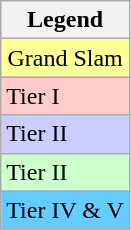<table class="wikitable sortable mw-collapsible mw-collapsed">
<tr>
<th>Legend</th>
</tr>
<tr>
<td align=center colspan=2 bgcolor=#FFFF99>Grand Slam</td>
</tr>
<tr>
<td bgcolor=#ffcccc>Tier I</td>
</tr>
<tr>
<td bgcolor=#ccccff>Tier II</td>
</tr>
<tr>
<td bgcolor=#CCFFCC>Tier II</td>
</tr>
<tr>
<td bgcolor=#66CCFF>Tier IV & V</td>
</tr>
</table>
